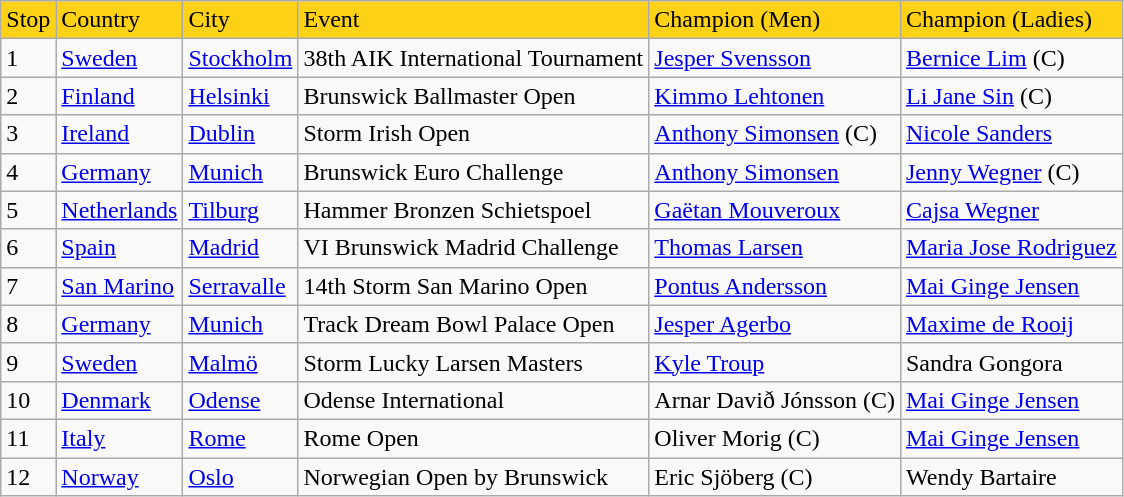<table class="wikitable">
<tr bgcolor="#fcd116">
<td>Stop</td>
<td>Country</td>
<td>City</td>
<td>Event</td>
<td>Champion (Men)</td>
<td>Champion (Ladies)</td>
</tr>
<tr>
<td>1</td>
<td><a href='#'>Sweden</a></td>
<td><a href='#'>Stockholm</a></td>
<td>38th AIK International Tournament</td>
<td><a href='#'>Jesper Svensson</a></td>
<td><a href='#'>Bernice Lim</a> (C)</td>
</tr>
<tr>
<td>2</td>
<td><a href='#'>Finland</a></td>
<td><a href='#'>Helsinki</a></td>
<td>Brunswick Ballmaster Open</td>
<td><a href='#'>Kimmo Lehtonen</a></td>
<td><a href='#'>Li Jane Sin</a> (C)</td>
</tr>
<tr>
<td>3</td>
<td><a href='#'>Ireland</a></td>
<td><a href='#'>Dublin</a></td>
<td>Storm Irish Open</td>
<td><a href='#'>Anthony Simonsen</a> (C)</td>
<td><a href='#'>Nicole Sanders</a></td>
</tr>
<tr>
<td>4</td>
<td><a href='#'>Germany</a></td>
<td><a href='#'>Munich</a></td>
<td>Brunswick Euro Challenge</td>
<td><a href='#'>Anthony Simonsen</a></td>
<td><a href='#'>Jenny Wegner</a> (C)</td>
</tr>
<tr>
<td>5</td>
<td><a href='#'>Netherlands</a></td>
<td><a href='#'>Tilburg</a></td>
<td>Hammer Bronzen Schietspoel</td>
<td><a href='#'>Gaëtan Mouveroux</a></td>
<td><a href='#'>Cajsa Wegner</a></td>
</tr>
<tr>
<td>6</td>
<td><a href='#'>Spain</a></td>
<td><a href='#'>Madrid</a></td>
<td>VI Brunswick Madrid Challenge</td>
<td><a href='#'>Thomas Larsen</a></td>
<td><a href='#'>Maria Jose Rodriguez</a></td>
</tr>
<tr>
<td>7</td>
<td><a href='#'>San Marino</a></td>
<td><a href='#'>Serravalle</a></td>
<td>14th Storm San Marino Open</td>
<td><a href='#'>Pontus Andersson</a></td>
<td><a href='#'>Mai Ginge Jensen</a></td>
</tr>
<tr>
<td>8</td>
<td><a href='#'>Germany</a></td>
<td><a href='#'>Munich</a></td>
<td>Track Dream Bowl Palace Open</td>
<td><a href='#'>Jesper Agerbo</a></td>
<td><a href='#'>Maxime de Rooij</a></td>
</tr>
<tr>
<td>9</td>
<td><a href='#'>Sweden</a></td>
<td><a href='#'>Malmö</a></td>
<td>Storm Lucky Larsen Masters</td>
<td><a href='#'>Kyle Troup</a></td>
<td>Sandra Gongora</td>
</tr>
<tr>
<td>10</td>
<td><a href='#'>Denmark</a></td>
<td><a href='#'>Odense</a></td>
<td>Odense International</td>
<td>Arnar Davið Jónsson (C)</td>
<td><a href='#'>Mai Ginge Jensen</a></td>
</tr>
<tr>
<td>11</td>
<td><a href='#'>Italy</a></td>
<td><a href='#'>Rome</a></td>
<td>Rome Open</td>
<td>Oliver Morig (C)</td>
<td><a href='#'>Mai Ginge Jensen</a></td>
</tr>
<tr>
<td>12</td>
<td><a href='#'>Norway</a></td>
<td><a href='#'>Oslo</a></td>
<td>Norwegian Open by Brunswick</td>
<td>Eric Sjöberg (C)</td>
<td>Wendy Bartaire</td>
</tr>
</table>
